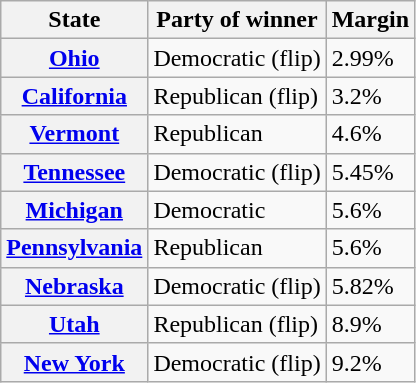<table class="wikitable sortable">
<tr>
<th>State</th>
<th>Party of winner</th>
<th>Margin</th>
</tr>
<tr>
<th><a href='#'>Ohio</a></th>
<td data-sort-value=-0.5 >Democratic (flip)</td>
<td>2.99%</td>
</tr>
<tr>
<th><a href='#'>California</a></th>
<td data-sort-value=-0.5 >Republican (flip)</td>
<td>3.2%</td>
</tr>
<tr>
<th><a href='#'>Vermont</a></th>
<td data-sort-value=-1 >Republican</td>
<td>4.6%</td>
</tr>
<tr>
<th><a href='#'>Tennessee</a></th>
<td data-sort-value=-0.5 >Democratic (flip)</td>
<td>5.45%</td>
</tr>
<tr>
<th><a href='#'>Michigan</a></th>
<td data-sort-value=-1 >Democratic</td>
<td>5.6%</td>
</tr>
<tr>
<th><a href='#'>Pennsylvania</a></th>
<td data-sort-value=-1 >Republican</td>
<td>5.6%</td>
</tr>
<tr>
<th><a href='#'>Nebraska</a></th>
<td data-sort-value=-0.5 >Democratic (flip)</td>
<td>5.82%</td>
</tr>
<tr>
<th><a href='#'>Utah</a></th>
<td data-sort-value=-0.5 >Republican (flip)</td>
<td>8.9%</td>
</tr>
<tr>
<th><a href='#'>New York</a></th>
<td data-sort-value=-0.5 >Democratic (flip)</td>
<td>9.2%</td>
</tr>
</table>
